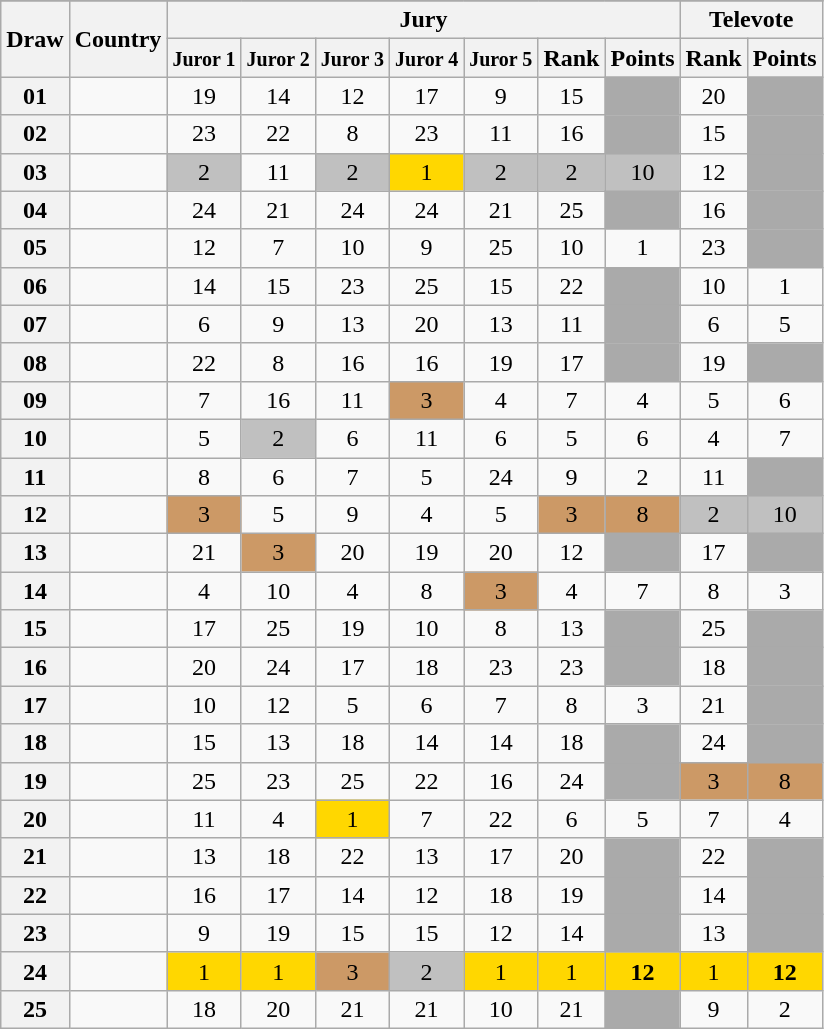<table class="sortable wikitable collapsible plainrowheaders" style="text-align:center;">
<tr>
</tr>
<tr>
<th scope="col" rowspan="2">Draw</th>
<th scope="col" rowspan="2">Country</th>
<th scope="col" colspan="7">Jury</th>
<th scope="col" colspan="2">Televote</th>
</tr>
<tr>
<th scope="col"><small>Juror 1</small></th>
<th scope="col"><small>Juror 2</small></th>
<th scope="col"><small>Juror 3</small></th>
<th scope="col"><small>Juror 4</small></th>
<th scope="col"><small>Juror 5</small></th>
<th scope="col">Rank</th>
<th scope="col">Points</th>
<th scope="col">Rank</th>
<th scope="col">Points</th>
</tr>
<tr>
<th scope="row" style="text-align:center;">01</th>
<td style="text-align:left;"></td>
<td>19</td>
<td>14</td>
<td>12</td>
<td>17</td>
<td>9</td>
<td>15</td>
<td style="background:#AAAAAA;"></td>
<td>20</td>
<td style="background:#AAAAAA;"></td>
</tr>
<tr>
<th scope="row" style="text-align:center;">02</th>
<td style="text-align:left;"></td>
<td>23</td>
<td>22</td>
<td>8</td>
<td>23</td>
<td>11</td>
<td>16</td>
<td style="background:#AAAAAA;"></td>
<td>15</td>
<td style="background:#AAAAAA;"></td>
</tr>
<tr>
<th scope="row" style="text-align:center;">03</th>
<td style="text-align:left;"></td>
<td style="background:silver;">2</td>
<td>11</td>
<td style="background:silver;">2</td>
<td style="background:gold;">1</td>
<td style="background:silver;">2</td>
<td style="background:silver;">2</td>
<td style="background:silver;">10</td>
<td>12</td>
<td style="background:#AAAAAA;"></td>
</tr>
<tr>
<th scope="row" style="text-align:center;">04</th>
<td style="text-align:left;"></td>
<td>24</td>
<td>21</td>
<td>24</td>
<td>24</td>
<td>21</td>
<td>25</td>
<td style="background:#AAAAAA;"></td>
<td>16</td>
<td style="background:#AAAAAA;"></td>
</tr>
<tr>
<th scope="row" style="text-align:center;">05</th>
<td style="text-align:left;"></td>
<td>12</td>
<td>7</td>
<td>10</td>
<td>9</td>
<td>25</td>
<td>10</td>
<td>1</td>
<td>23</td>
<td style="background:#AAAAAA;"></td>
</tr>
<tr>
<th scope="row" style="text-align:center;">06</th>
<td style="text-align:left;"></td>
<td>14</td>
<td>15</td>
<td>23</td>
<td>25</td>
<td>15</td>
<td>22</td>
<td style="background:#AAAAAA;"></td>
<td>10</td>
<td>1</td>
</tr>
<tr>
<th scope="row" style="text-align:center;">07</th>
<td style="text-align:left;"></td>
<td>6</td>
<td>9</td>
<td>13</td>
<td>20</td>
<td>13</td>
<td>11</td>
<td style="background:#AAAAAA;"></td>
<td>6</td>
<td>5</td>
</tr>
<tr>
<th scope="row" style="text-align:center;">08</th>
<td style="text-align:left;"></td>
<td>22</td>
<td>8</td>
<td>16</td>
<td>16</td>
<td>19</td>
<td>17</td>
<td style="background:#AAAAAA;"></td>
<td>19</td>
<td style="background:#AAAAAA;"></td>
</tr>
<tr>
<th scope="row" style="text-align:center;">09</th>
<td style="text-align:left;"></td>
<td>7</td>
<td>16</td>
<td>11</td>
<td style="background:#CC9966;">3</td>
<td>4</td>
<td>7</td>
<td>4</td>
<td>5</td>
<td>6</td>
</tr>
<tr>
<th scope="row" style="text-align:center;">10</th>
<td style="text-align:left;"></td>
<td>5</td>
<td style="background:silver;">2</td>
<td>6</td>
<td>11</td>
<td>6</td>
<td>5</td>
<td>6</td>
<td>4</td>
<td>7</td>
</tr>
<tr>
<th scope="row" style="text-align:center;">11</th>
<td style="text-align:left;"></td>
<td>8</td>
<td>6</td>
<td>7</td>
<td>5</td>
<td>24</td>
<td>9</td>
<td>2</td>
<td>11</td>
<td style="background:#AAAAAA;"></td>
</tr>
<tr>
<th scope="row" style="text-align:center;">12</th>
<td style="text-align:left;"></td>
<td style="background:#CC9966;">3</td>
<td>5</td>
<td>9</td>
<td>4</td>
<td>5</td>
<td style="background:#CC9966;">3</td>
<td style="background:#CC9966;">8</td>
<td style="background:silver;">2</td>
<td style="background:silver;">10</td>
</tr>
<tr>
<th scope="row" style="text-align:center;">13</th>
<td style="text-align:left;"></td>
<td>21</td>
<td style="background:#CC9966;">3</td>
<td>20</td>
<td>19</td>
<td>20</td>
<td>12</td>
<td style="background:#AAAAAA;"></td>
<td>17</td>
<td style="background:#AAAAAA;"></td>
</tr>
<tr>
<th scope="row" style="text-align:center;">14</th>
<td style="text-align:left;"></td>
<td>4</td>
<td>10</td>
<td>4</td>
<td>8</td>
<td style="background:#CC9966;">3</td>
<td>4</td>
<td>7</td>
<td>8</td>
<td>3</td>
</tr>
<tr>
<th scope="row" style="text-align:center;">15</th>
<td style="text-align:left;"></td>
<td>17</td>
<td>25</td>
<td>19</td>
<td>10</td>
<td>8</td>
<td>13</td>
<td style="background:#AAAAAA;"></td>
<td>25</td>
<td style="background:#AAAAAA;"></td>
</tr>
<tr>
<th scope="row" style="text-align:center;">16</th>
<td style="text-align:left;"></td>
<td>20</td>
<td>24</td>
<td>17</td>
<td>18</td>
<td>23</td>
<td>23</td>
<td style="background:#AAAAAA;"></td>
<td>18</td>
<td style="background:#AAAAAA;"></td>
</tr>
<tr>
<th scope="row" style="text-align:center;">17</th>
<td style="text-align:left;"></td>
<td>10</td>
<td>12</td>
<td>5</td>
<td>6</td>
<td>7</td>
<td>8</td>
<td>3</td>
<td>21</td>
<td style="background:#AAAAAA;"></td>
</tr>
<tr>
<th scope="row" style="text-align:center;">18</th>
<td style="text-align:left;"></td>
<td>15</td>
<td>13</td>
<td>18</td>
<td>14</td>
<td>14</td>
<td>18</td>
<td style="background:#AAAAAA;"></td>
<td>24</td>
<td style="background:#AAAAAA;"></td>
</tr>
<tr>
<th scope="row" style="text-align:center;">19</th>
<td style="text-align:left;"></td>
<td>25</td>
<td>23</td>
<td>25</td>
<td>22</td>
<td>16</td>
<td>24</td>
<td style="background:#AAAAAA;"></td>
<td style="background:#CC9966;">3</td>
<td style="background:#CC9966;">8</td>
</tr>
<tr>
<th scope="row" style="text-align:center;">20</th>
<td style="text-align:left;"></td>
<td>11</td>
<td>4</td>
<td style="background:gold;">1</td>
<td>7</td>
<td>22</td>
<td>6</td>
<td>5</td>
<td>7</td>
<td>4</td>
</tr>
<tr>
<th scope="row" style="text-align:center;">21</th>
<td style="text-align:left;"></td>
<td>13</td>
<td>18</td>
<td>22</td>
<td>13</td>
<td>17</td>
<td>20</td>
<td style="background:#AAAAAA;"></td>
<td>22</td>
<td style="background:#AAAAAA;"></td>
</tr>
<tr>
<th scope="row" style="text-align:center;">22</th>
<td style="text-align:left;"></td>
<td>16</td>
<td>17</td>
<td>14</td>
<td>12</td>
<td>18</td>
<td>19</td>
<td style="background:#AAAAAA;"></td>
<td>14</td>
<td style="background:#AAAAAA;"></td>
</tr>
<tr>
<th scope="row" style="text-align:center;">23</th>
<td style="text-align:left;"></td>
<td>9</td>
<td>19</td>
<td>15</td>
<td>15</td>
<td>12</td>
<td>14</td>
<td style="background:#AAAAAA;"></td>
<td>13</td>
<td style="background:#AAAAAA;"></td>
</tr>
<tr>
<th scope="row" style="text-align:center;">24</th>
<td style="text-align:left;"></td>
<td style="background:gold;">1</td>
<td style="background:gold;">1</td>
<td style="background:#CC9966;">3</td>
<td style="background:silver;">2</td>
<td style="background:gold;">1</td>
<td style="background:gold;">1</td>
<td style="background:gold;"><strong>12</strong></td>
<td style="background:gold;">1</td>
<td style="background:gold;"><strong>12</strong></td>
</tr>
<tr>
<th scope="row" style="text-align:center;">25</th>
<td style="text-align:left;"></td>
<td>18</td>
<td>20</td>
<td>21</td>
<td>21</td>
<td>10</td>
<td>21</td>
<td style="background:#AAAAAA;"></td>
<td>9</td>
<td>2</td>
</tr>
</table>
